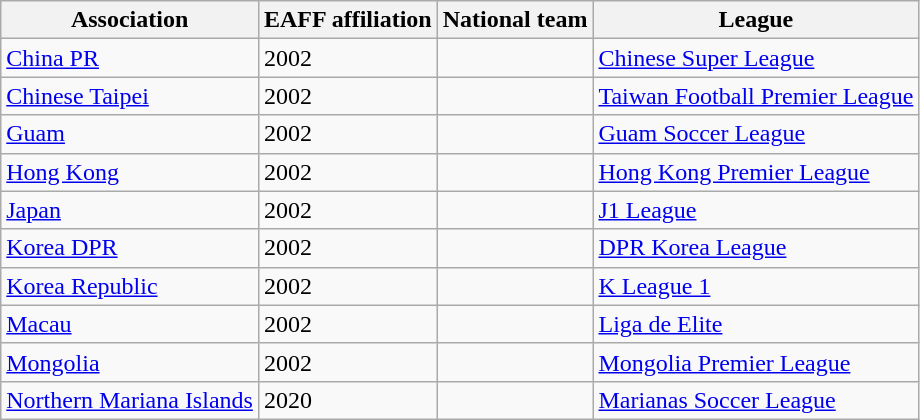<table class="wikitable">
<tr>
<th>Association</th>
<th>EAFF affiliation</th>
<th>National team</th>
<th>League</th>
</tr>
<tr>
<td> <a href='#'>China PR</a></td>
<td>2002</td>
<td></td>
<td><a href='#'>Chinese Super League</a></td>
</tr>
<tr>
<td> <a href='#'>Chinese Taipei</a></td>
<td>2002</td>
<td></td>
<td><a href='#'>Taiwan Football Premier League</a></td>
</tr>
<tr>
<td> <a href='#'>Guam</a></td>
<td>2002</td>
<td></td>
<td><a href='#'>Guam Soccer League</a></td>
</tr>
<tr>
<td> <a href='#'>Hong Kong</a></td>
<td>2002</td>
<td></td>
<td><a href='#'>Hong Kong Premier League</a></td>
</tr>
<tr>
<td> <a href='#'>Japan</a></td>
<td>2002</td>
<td></td>
<td><a href='#'>J1 League</a></td>
</tr>
<tr>
<td> <a href='#'>Korea DPR</a></td>
<td>2002</td>
<td></td>
<td><a href='#'>DPR Korea League</a></td>
</tr>
<tr>
<td> <a href='#'>Korea Republic</a></td>
<td>2002</td>
<td></td>
<td><a href='#'>K League 1</a></td>
</tr>
<tr>
<td> <a href='#'>Macau</a></td>
<td>2002</td>
<td></td>
<td><a href='#'>Liga de Elite</a></td>
</tr>
<tr>
<td> <a href='#'>Mongolia</a></td>
<td>2002</td>
<td></td>
<td><a href='#'>Mongolia Premier League</a></td>
</tr>
<tr>
<td> <a href='#'>Northern Mariana Islands</a></td>
<td>2020</td>
<td></td>
<td><a href='#'>Marianas Soccer League</a></td>
</tr>
</table>
